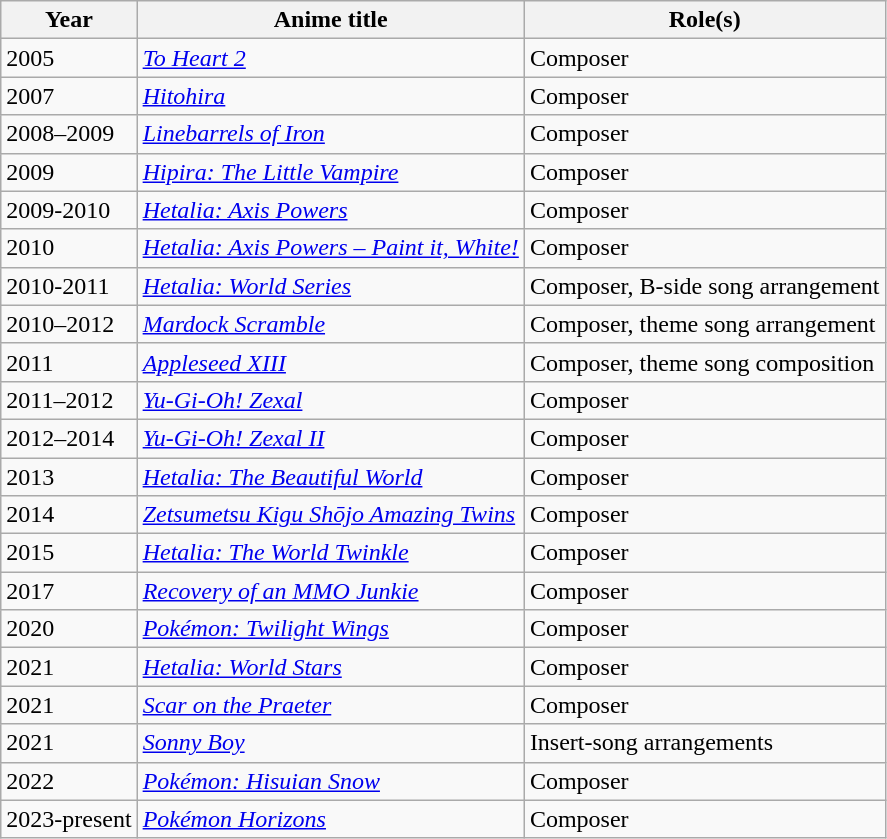<table class="wikitable">
<tr>
<th>Year</th>
<th>Anime title</th>
<th>Role(s)</th>
</tr>
<tr>
<td>2005</td>
<td><em><a href='#'>To Heart 2</a></em></td>
<td>Composer</td>
</tr>
<tr>
<td>2007</td>
<td><em><a href='#'>Hitohira</a></em></td>
<td>Composer</td>
</tr>
<tr>
<td>2008–2009</td>
<td><em><a href='#'>Linebarrels of Iron</a></em></td>
<td>Composer</td>
</tr>
<tr>
<td>2009</td>
<td><em><a href='#'>Hipira: The Little Vampire</a></em></td>
<td>Composer</td>
</tr>
<tr>
<td>2009-2010</td>
<td><em><a href='#'>Hetalia: Axis Powers</a></em></td>
<td>Composer</td>
</tr>
<tr>
<td>2010</td>
<td><em><a href='#'>Hetalia: Axis Powers – Paint it, White!</a></em></td>
<td>Composer</td>
</tr>
<tr>
<td>2010-2011</td>
<td><a href='#'><em>Hetalia: World Series</em></a></td>
<td>Composer, B-side song arrangement</td>
</tr>
<tr>
<td>2010–2012</td>
<td><em><a href='#'>Mardock Scramble</a></em></td>
<td>Composer, theme song arrangement</td>
</tr>
<tr>
<td>2011</td>
<td><em><a href='#'>Appleseed XIII</a></em></td>
<td>Composer, theme song composition</td>
</tr>
<tr>
<td>2011–2012</td>
<td><em><a href='#'>Yu-Gi-Oh! Zexal</a></em></td>
<td>Composer</td>
</tr>
<tr>
<td>2012–2014</td>
<td><em><a href='#'>Yu-Gi-Oh! Zexal II</a></em></td>
<td>Composer</td>
</tr>
<tr>
<td>2013</td>
<td><em><a href='#'>Hetalia: The Beautiful World</a></em></td>
<td>Composer</td>
</tr>
<tr>
<td>2014</td>
<td><em><a href='#'>Zetsumetsu Kigu Shōjo Amazing Twins</a></em></td>
<td>Composer</td>
</tr>
<tr>
<td>2015</td>
<td><em><a href='#'>Hetalia: The World Twinkle</a></em></td>
<td>Composer</td>
</tr>
<tr>
<td>2017</td>
<td><em><a href='#'>Recovery of an MMO Junkie</a></em></td>
<td>Composer</td>
</tr>
<tr>
<td>2020</td>
<td><em><a href='#'>Pokémon: Twilight Wings</a></em></td>
<td>Composer</td>
</tr>
<tr>
<td>2021</td>
<td><a href='#'><em>Hetalia: World Stars</em></a></td>
<td>Composer</td>
</tr>
<tr>
<td>2021</td>
<td><em><a href='#'>Scar on the Praeter</a></em></td>
<td>Composer</td>
</tr>
<tr>
<td>2021</td>
<td><em><a href='#'>Sonny Boy</a></em></td>
<td>Insert-song arrangements</td>
</tr>
<tr>
<td>2022</td>
<td><em><a href='#'>Pokémon: Hisuian Snow</a></em></td>
<td>Composer</td>
</tr>
<tr>
<td>2023-present</td>
<td><em><a href='#'>Pokémon Horizons</a></em></td>
<td>Composer</td>
</tr>
</table>
